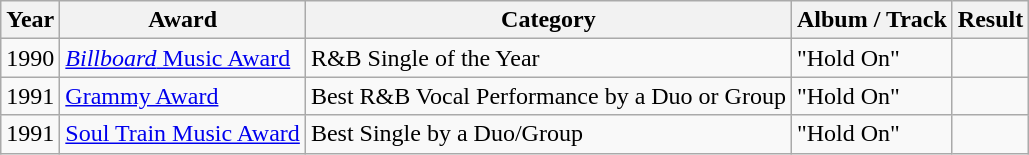<table class="wikitable">
<tr>
<th>Year</th>
<th>Award</th>
<th>Category</th>
<th>Album / Track</th>
<th>Result</th>
</tr>
<tr>
<td>1990</td>
<td><a href='#'><em>Billboard</em> Music Award</a></td>
<td>R&B Single of the Year</td>
<td>"Hold On"</td>
<td></td>
</tr>
<tr>
<td>1991</td>
<td><a href='#'>Grammy Award</a></td>
<td>Best R&B Vocal Performance by a Duo or Group</td>
<td>"Hold On"</td>
<td></td>
</tr>
<tr>
<td>1991</td>
<td><a href='#'>Soul Train Music Award</a></td>
<td>Best Single by a Duo/Group</td>
<td>"Hold On"</td>
<td></td>
</tr>
</table>
